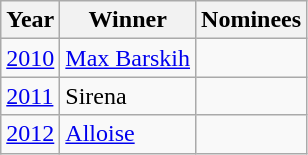<table class="wikitable">
<tr>
<th>Year</th>
<th>Winner</th>
<th>Nominees</th>
</tr>
<tr>
<td><a href='#'>2010</a></td>
<td><a href='#'>Max Barskih</a></td>
<td></td>
</tr>
<tr>
<td><a href='#'>2011</a></td>
<td>Sirena</td>
<td></td>
</tr>
<tr>
<td><a href='#'>2012</a></td>
<td><a href='#'>Alloise</a></td>
<td></td>
</tr>
</table>
